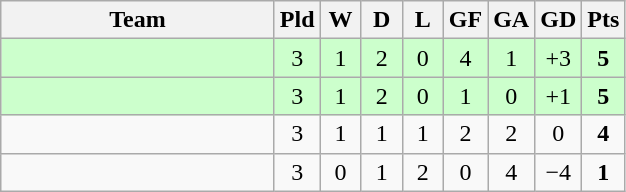<table class="wikitable" style="text-align: center;">
<tr>
<th width="175">Team</th>
<th width="20">Pld</th>
<th width="20">W</th>
<th width="20">D</th>
<th width="20">L</th>
<th width="20">GF</th>
<th width="20">GA</th>
<th width="20">GD</th>
<th width="20">Pts</th>
</tr>
<tr bgcolor="ccffcc">
<td align=left></td>
<td>3</td>
<td>1</td>
<td>2</td>
<td>0</td>
<td>4</td>
<td>1</td>
<td>+3</td>
<td><strong>5</strong></td>
</tr>
<tr bgcolor="ccffcc">
<td align=left></td>
<td>3</td>
<td>1</td>
<td>2</td>
<td>0</td>
<td>1</td>
<td>0</td>
<td>+1</td>
<td><strong>5</strong></td>
</tr>
<tr bgcolor=>
<td align=left></td>
<td>3</td>
<td>1</td>
<td>1</td>
<td>1</td>
<td>2</td>
<td>2</td>
<td>0</td>
<td><strong>4</strong></td>
</tr>
<tr bgcolor=>
<td align=left></td>
<td>3</td>
<td>0</td>
<td>1</td>
<td>2</td>
<td>0</td>
<td>4</td>
<td>−4</td>
<td><strong>1</strong></td>
</tr>
</table>
